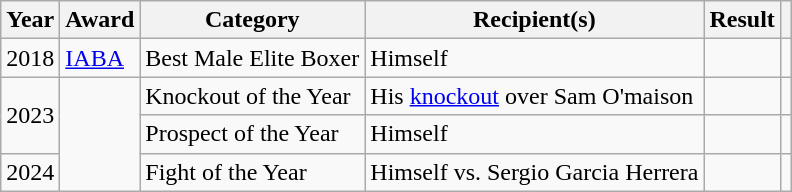<table class="wikitable sortable plainrowheaders">
<tr>
<th>Year</th>
<th>Award</th>
<th>Category</th>
<th>Recipient(s)</th>
<th>Result</th>
<th class="unsortable"></th>
</tr>
<tr>
<td>2018</td>
<td><a href='#'>IABA</a></td>
<td>Best Male Elite Boxer</td>
<td>Himself</td>
<td></td>
<td style="text-align: center;"></td>
</tr>
<tr>
<td scope="row" rowspan="2">2023</td>
<td scope="row" rowspan="3"></td>
<td>Knockout of the Year</td>
<td>His <a href='#'>knockout</a> over Sam O'maison</td>
<td></td>
<td style="text-align: center;"></td>
</tr>
<tr>
<td>Prospect of the Year</td>
<td>Himself</td>
<td></td>
<td style="text-align: center;"></td>
</tr>
<tr>
<td>2024</td>
<td>Fight of the Year</td>
<td>Himself vs. Sergio Garcia Herrera</td>
<td></td>
<td style="text-align: center;"></td>
</tr>
</table>
